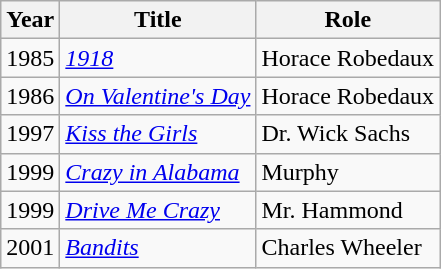<table class="wikitable sortable">
<tr>
<th>Year</th>
<th>Title</th>
<th>Role</th>
</tr>
<tr>
<td>1985</td>
<td><em><a href='#'>1918</a></em></td>
<td>Horace Robedaux</td>
</tr>
<tr>
<td>1986</td>
<td><em><a href='#'>On Valentine's Day</a></em></td>
<td>Horace Robedaux</td>
</tr>
<tr>
<td>1997</td>
<td><em><a href='#'>Kiss the Girls</a></em></td>
<td>Dr. Wick Sachs</td>
</tr>
<tr>
<td>1999</td>
<td><em><a href='#'>Crazy in Alabama</a></em></td>
<td>Murphy</td>
</tr>
<tr>
<td>1999</td>
<td><em><a href='#'>Drive Me Crazy</a></em></td>
<td>Mr. Hammond</td>
</tr>
<tr>
<td>2001</td>
<td><em><a href='#'>Bandits</a></em></td>
<td>Charles Wheeler</td>
</tr>
</table>
